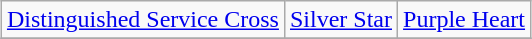<table class="wikitable" style="margin:1em auto; text-align:center;">
<tr>
<td><a href='#'>Distinguished Service Cross</a></td>
<td><a href='#'>Silver Star</a></td>
<td><a href='#'>Purple Heart</a></td>
</tr>
<tr>
</tr>
</table>
